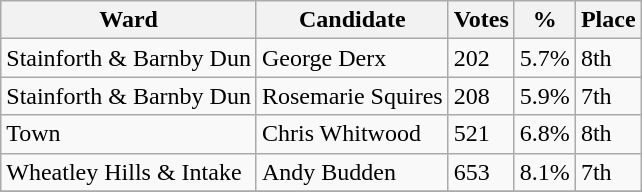<table class="wikitable">
<tr>
<th>Ward</th>
<th>Candidate</th>
<th>Votes</th>
<th>%</th>
<th>Place</th>
</tr>
<tr>
<td>Stainforth & Barnby Dun</td>
<td>George Derx</td>
<td>202</td>
<td>5.7%</td>
<td>8th</td>
</tr>
<tr>
<td>Stainforth & Barnby Dun</td>
<td>Rosemarie Squires</td>
<td>208</td>
<td>5.9%</td>
<td>7th</td>
</tr>
<tr>
<td>Town</td>
<td>Chris Whitwood</td>
<td>521</td>
<td>6.8%</td>
<td>8th</td>
</tr>
<tr>
<td>Wheatley Hills & Intake</td>
<td>Andy Budden</td>
<td>653</td>
<td>8.1%</td>
<td>7th</td>
</tr>
<tr>
</tr>
</table>
